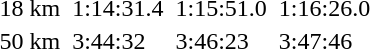<table>
<tr>
<td>18 km<br></td>
<td></td>
<td>1:14:31.4</td>
<td></td>
<td>1:15:51.0</td>
<td></td>
<td>1:16:26.0</td>
</tr>
<tr>
<td>50 km<br></td>
<td></td>
<td>3:44:32</td>
<td></td>
<td>3:46:23</td>
<td></td>
<td>3:47:46</td>
</tr>
</table>
